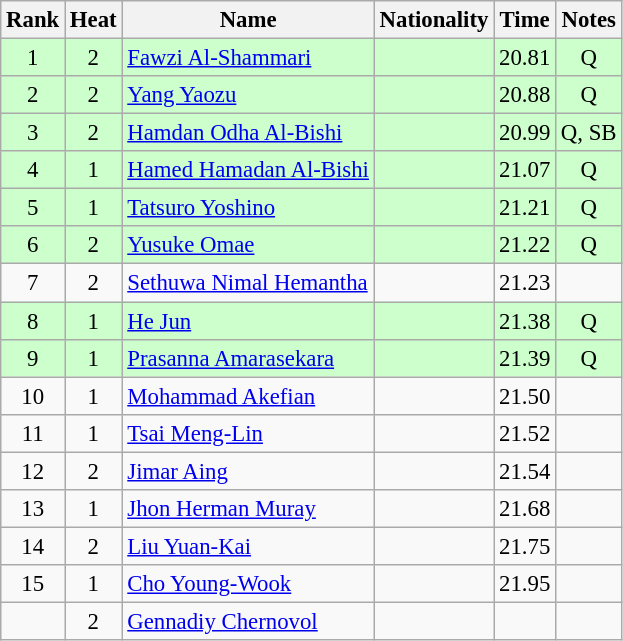<table class="wikitable sortable" style="text-align:center; font-size:95%">
<tr>
<th>Rank</th>
<th>Heat</th>
<th>Name</th>
<th>Nationality</th>
<th>Time</th>
<th>Notes</th>
</tr>
<tr bgcolor=ccffcc>
<td>1</td>
<td>2</td>
<td align=left><a href='#'>Fawzi Al-Shammari</a></td>
<td align=left></td>
<td>20.81</td>
<td>Q</td>
</tr>
<tr bgcolor=ccffcc>
<td>2</td>
<td>2</td>
<td align=left><a href='#'>Yang Yaozu</a></td>
<td align=left></td>
<td>20.88</td>
<td>Q</td>
</tr>
<tr bgcolor=ccffcc>
<td>3</td>
<td>2</td>
<td align=left><a href='#'>Hamdan Odha Al-Bishi</a></td>
<td align=left></td>
<td>20.99</td>
<td>Q, SB</td>
</tr>
<tr bgcolor=ccffcc>
<td>4</td>
<td>1</td>
<td align=left><a href='#'>Hamed Hamadan Al-Bishi</a></td>
<td align=left></td>
<td>21.07</td>
<td>Q</td>
</tr>
<tr bgcolor=ccffcc>
<td>5</td>
<td>1</td>
<td align=left><a href='#'>Tatsuro Yoshino</a></td>
<td align=left></td>
<td>21.21</td>
<td>Q</td>
</tr>
<tr bgcolor=ccffcc>
<td>6</td>
<td>2</td>
<td align=left><a href='#'>Yusuke Omae</a></td>
<td align=left></td>
<td>21.22</td>
<td>Q</td>
</tr>
<tr>
<td>7</td>
<td>2</td>
<td align=left><a href='#'>Sethuwa Nimal Hemantha</a></td>
<td align=left></td>
<td>21.23</td>
<td></td>
</tr>
<tr bgcolor=ccffcc>
<td>8</td>
<td>1</td>
<td align=left><a href='#'>He Jun</a></td>
<td align=left></td>
<td>21.38</td>
<td>Q</td>
</tr>
<tr bgcolor=ccffcc>
<td>9</td>
<td>1</td>
<td align=left><a href='#'>Prasanna Amarasekara</a></td>
<td align=left></td>
<td>21.39</td>
<td>Q</td>
</tr>
<tr>
<td>10</td>
<td>1</td>
<td align=left><a href='#'>Mohammad Akefian</a></td>
<td align=left></td>
<td>21.50</td>
<td></td>
</tr>
<tr>
<td>11</td>
<td>1</td>
<td align=left><a href='#'>Tsai Meng-Lin</a></td>
<td align=left></td>
<td>21.52</td>
<td></td>
</tr>
<tr>
<td>12</td>
<td>2</td>
<td align=left><a href='#'>Jimar Aing</a></td>
<td align=left></td>
<td>21.54</td>
<td></td>
</tr>
<tr>
<td>13</td>
<td>1</td>
<td align=left><a href='#'>Jhon Herman Muray</a></td>
<td align=left></td>
<td>21.68</td>
<td></td>
</tr>
<tr>
<td>14</td>
<td>2</td>
<td align=left><a href='#'>Liu Yuan-Kai</a></td>
<td align=left></td>
<td>21.75</td>
<td></td>
</tr>
<tr>
<td>15</td>
<td>1</td>
<td align=left><a href='#'>Cho Young-Wook</a></td>
<td align=left></td>
<td>21.95</td>
<td></td>
</tr>
<tr>
<td></td>
<td>2</td>
<td align=left><a href='#'>Gennadiy Chernovol</a></td>
<td align=left></td>
<td></td>
<td></td>
</tr>
</table>
